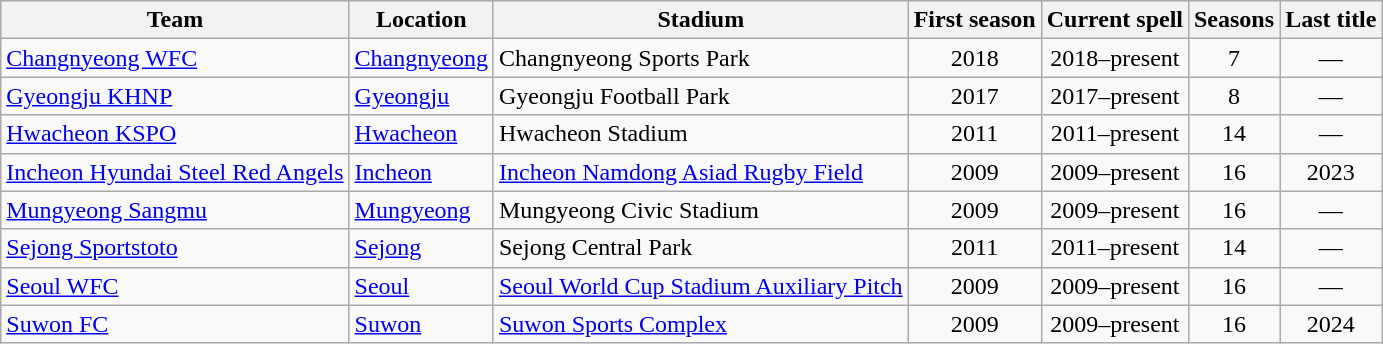<table class="wikitable sortable" style="text-align:center;">
<tr>
<th>Team</th>
<th>Location</th>
<th>Stadium</th>
<th>First season</th>
<th>Current spell</th>
<th>Seasons</th>
<th>Last title</th>
</tr>
<tr>
<td align="left"><a href='#'>Changnyeong WFC</a></td>
<td align="left"><a href='#'>Changnyeong</a></td>
<td align="left">Changnyeong Sports Park</td>
<td>2018</td>
<td>2018–present</td>
<td>7</td>
<td>—</td>
</tr>
<tr>
<td align="left"><a href='#'>Gyeongju KHNP</a></td>
<td align="left"><a href='#'>Gyeongju</a></td>
<td align="left">Gyeongju Football Park</td>
<td>2017</td>
<td>2017–present</td>
<td>8</td>
<td>—</td>
</tr>
<tr>
<td align="left"><a href='#'>Hwacheon KSPO</a></td>
<td align="left"><a href='#'>Hwacheon</a></td>
<td align="left">Hwacheon Stadium</td>
<td>2011</td>
<td>2011–present</td>
<td>14</td>
<td>—</td>
</tr>
<tr>
<td align="left"><a href='#'>Incheon Hyundai Steel Red Angels</a></td>
<td align="left"><a href='#'>Incheon</a></td>
<td align="left"><a href='#'>Incheon Namdong Asiad Rugby Field</a></td>
<td>2009</td>
<td>2009–present</td>
<td>16</td>
<td>2023</td>
</tr>
<tr>
<td align="left"><a href='#'>Mungyeong Sangmu</a></td>
<td align="left"><a href='#'>Mungyeong</a></td>
<td align="left">Mungyeong Civic Stadium</td>
<td>2009</td>
<td>2009–present</td>
<td>16</td>
<td>—</td>
</tr>
<tr>
<td align="left"><a href='#'>Sejong Sportstoto</a></td>
<td align="left"><a href='#'>Sejong</a></td>
<td align="left">Sejong Central Park</td>
<td>2011</td>
<td>2011–present</td>
<td>14</td>
<td>—</td>
</tr>
<tr>
<td align="left"><a href='#'>Seoul WFC</a></td>
<td align="left"><a href='#'>Seoul</a></td>
<td align="left"><a href='#'>Seoul World Cup Stadium Auxiliary Pitch</a></td>
<td>2009</td>
<td>2009–present</td>
<td>16</td>
<td>—</td>
</tr>
<tr>
<td align="left"><a href='#'>Suwon FC</a></td>
<td align="left"><a href='#'>Suwon</a></td>
<td align="left"><a href='#'>Suwon Sports Complex</a></td>
<td>2009</td>
<td>2009–present</td>
<td>16</td>
<td>2024</td>
</tr>
</table>
